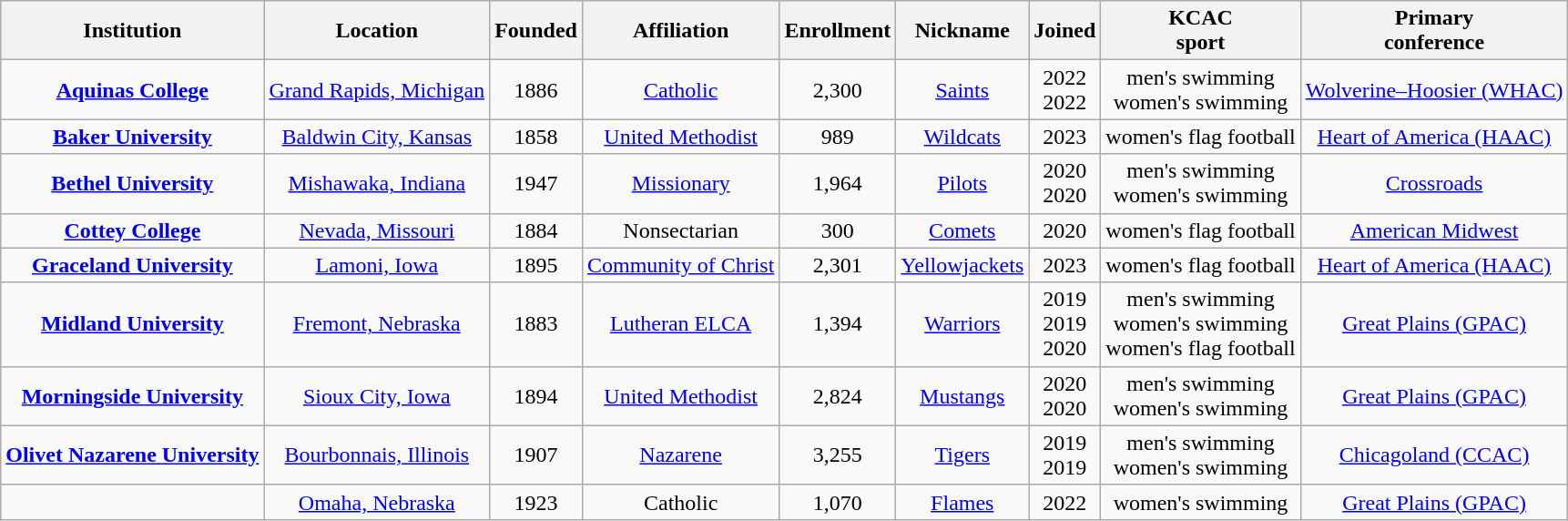<table class="wikitable sortable" style="text-align:center">
<tr>
<th>Institution</th>
<th>Location</th>
<th>Founded</th>
<th>Affiliation</th>
<th>Enrollment</th>
<th>Nickname</th>
<th>Joined</th>
<th>KCAC<br>sport</th>
<th>Primary<br>conference</th>
</tr>
<tr>
<td><strong><a href='#'>Aquinas College</a></strong></td>
<td><a href='#'>Grand Rapids, Michigan</a></td>
<td>1886</td>
<td><a href='#'>Catholic</a><br></td>
<td>2,300</td>
<td><a href='#'>Saints</a></td>
<td>2022<br>2022</td>
<td>men's swimming<br>women's swimming</td>
<td><a href='#'>Wolverine–Hoosier (WHAC)</a></td>
</tr>
<tr>
<td><strong><a href='#'>Baker University</a></strong></td>
<td><a href='#'>Baldwin City, Kansas</a></td>
<td>1858</td>
<td><a href='#'>United Methodist</a></td>
<td>989</td>
<td><a href='#'>Wildcats</a></td>
<td>2023</td>
<td>women's flag football</td>
<td><a href='#'>Heart of America (HAAC)</a></td>
</tr>
<tr>
<td><strong><a href='#'>Bethel University</a></strong></td>
<td><a href='#'>Mishawaka, Indiana</a></td>
<td>1947</td>
<td><a href='#'>Missionary</a></td>
<td>1,964</td>
<td><a href='#'>Pilots</a></td>
<td>2020<br>2020</td>
<td>men's swimming<br>women's swimming</td>
<td><a href='#'>Crossroads</a></td>
</tr>
<tr>
<td><strong><a href='#'>Cottey College</a></strong></td>
<td><a href='#'>Nevada, Missouri</a></td>
<td>1884</td>
<td>Nonsectarian</td>
<td>300</td>
<td><a href='#'>Comets</a></td>
<td>2020</td>
<td>women's flag football</td>
<td><a href='#'>American Midwest</a></td>
</tr>
<tr>
<td><strong><a href='#'>Graceland University</a></strong></td>
<td><a href='#'>Lamoni, Iowa</a></td>
<td>1895</td>
<td><a href='#'>Community of Christ</a></td>
<td>2,301</td>
<td><a href='#'>Yellowjackets</a></td>
<td>2023</td>
<td>women's flag football</td>
<td><a href='#'>Heart of America (HAAC)</a></td>
</tr>
<tr>
<td><strong><a href='#'>Midland University</a></strong></td>
<td><a href='#'>Fremont, Nebraska</a></td>
<td>1883</td>
<td><a href='#'>Lutheran ELCA</a></td>
<td>1,394</td>
<td><a href='#'>Warriors</a></td>
<td>2019<br>2019<br>2020</td>
<td>men's swimming<br>women's swimming<br>women's flag football</td>
<td><a href='#'>Great Plains (GPAC)</a></td>
</tr>
<tr>
<td><strong><a href='#'>Morningside University</a></strong></td>
<td><a href='#'>Sioux City, Iowa</a></td>
<td>1894</td>
<td><a href='#'>United Methodist</a></td>
<td>2,824</td>
<td><a href='#'>Mustangs</a></td>
<td>2020<br>2020</td>
<td>men's swimming<br>women's swimming</td>
<td><a href='#'>Great Plains (GPAC)</a></td>
</tr>
<tr>
<td><strong><a href='#'>Olivet Nazarene University</a></strong></td>
<td><a href='#'>Bourbonnais, Illinois</a></td>
<td>1907</td>
<td><a href='#'>Nazarene</a></td>
<td>3,255</td>
<td><a href='#'>Tigers</a></td>
<td>2019<br>2019</td>
<td>men's swimming<br>women's swimming</td>
<td><a href='#'>Chicagoland (CCAC)</a></td>
</tr>
<tr>
<td></td>
<td><a href='#'>Omaha, Nebraska</a></td>
<td>1923</td>
<td>Catholic<br></td>
<td>1,070</td>
<td><a href='#'>Flames</a></td>
<td>2022</td>
<td>women's swimming</td>
<td><a href='#'>Great Plains (GPAC)</a></td>
</tr>
</table>
